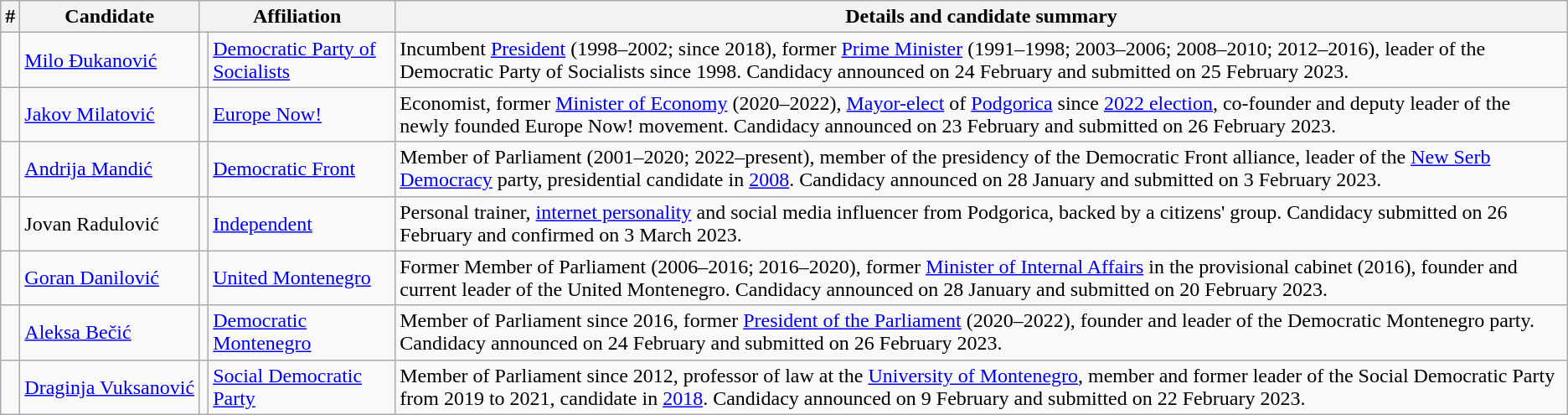<table class=wikitable>
<tr>
<th>#</th>
<th>Candidate</th>
<th colspan=2>Affiliation</th>
<th>Details and candidate summary</th>
</tr>
<tr>
<td></td>
<td><a href='#'>Milo Đukanović</a></td>
<td bgcolor=></td>
<td><a href='#'>Democratic Party of Socialists</a></td>
<td>Incumbent <a href='#'>President</a> (1998–2002; since 2018), former <a href='#'>Prime Minister</a> (1991–1998; 2003–2006; 2008–2010; 2012–2016), leader of the Democratic Party of Socialists since 1998. Candidacy announced on 24 February and submitted on 25 February 2023.</td>
</tr>
<tr>
<td></td>
<td><a href='#'>Jakov Milatović</a></td>
<td bgcolor=></td>
<td><a href='#'>Europe Now!</a></td>
<td>Economist, former <a href='#'>Minister of Economy</a> (2020–2022), <a href='#'>Mayor-elect</a> of <a href='#'>Podgorica</a> since <a href='#'>2022 election</a>, co-founder and deputy leader of the newly founded Europe Now! movement. Candidacy announced on 23 February and submitted on 26 February 2023.</td>
</tr>
<tr>
<td></td>
<td><a href='#'>Andrija Mandić</a></td>
<td bgcolor=></td>
<td><a href='#'>Democratic Front</a></td>
<td>Member of Parliament (2001–2020; 2022–present), member of the presidency of the Democratic Front alliance, leader of the <a href='#'>New Serb Democracy</a> party, presidential candidate in <a href='#'>2008</a>. Candidacy announced on 28 January and submitted on 3 February 2023.</td>
</tr>
<tr>
<td></td>
<td>Jovan Radulović</td>
<td bgcolor=></td>
<td><a href='#'>Independent</a></td>
<td>Personal trainer, <a href='#'>internet personality</a> and social media influencer from Podgorica, backed by a citizens' group. Candidacy submitted on 26 February and confirmed on 3 March 2023.</td>
</tr>
<tr>
<td></td>
<td><a href='#'>Goran Danilović</a></td>
<td bgcolor=></td>
<td><a href='#'>United Montenegro</a></td>
<td>Former Member of Parliament (2006–2016; 2016–2020), former <a href='#'>Minister of Internal Affairs</a> in the provisional cabinet (2016), founder and current leader of the United Montenegro. Candidacy announced on 28 January and submitted on 20 February 2023.</td>
</tr>
<tr>
<td></td>
<td><a href='#'>Aleksa Bečić</a></td>
<td bgcolor=></td>
<td><a href='#'>Democratic Montenegro</a></td>
<td>Member of Parliament since 2016, former <a href='#'>President of the Parliament</a> (2020–2022), founder and leader of the Democratic Montenegro party. Candidacy announced on 24 February and submitted on 26 February 2023.</td>
</tr>
<tr>
<td></td>
<td><a href='#'>Draginja&nbsp;Vuksanović</a></td>
<td bgcolor=></td>
<td><a href='#'>Social Democratic Party</a></td>
<td>Member of Parliament since 2012, professor of law at the <a href='#'>University of Montenegro</a>, member and former leader of the Social Democratic Party from 2019 to 2021, candidate in <a href='#'>2018</a>. Candidacy announced on 9 February and submitted on 22 February 2023.</td>
</tr>
</table>
